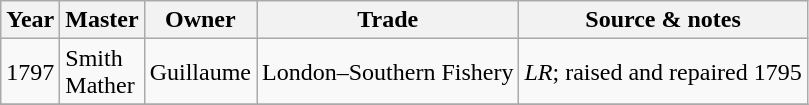<table class=" wikitable">
<tr>
<th>Year</th>
<th>Master</th>
<th>Owner</th>
<th>Trade</th>
<th>Source & notes</th>
</tr>
<tr>
<td>1797</td>
<td>Smith<br>Mather</td>
<td>Guillaume</td>
<td>London–Southern Fishery</td>
<td><em>LR</em>; raised and repaired 1795</td>
</tr>
<tr>
</tr>
</table>
